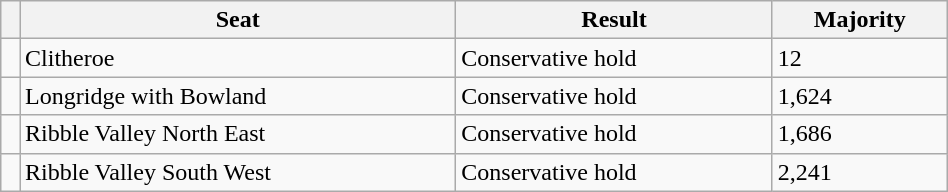<table class="wikitable" style="right; width:50%">
<tr>
<th></th>
<th>Seat</th>
<th>Result</th>
<th>Majority</th>
</tr>
<tr>
<td></td>
<td>Clitheroe</td>
<td>Conservative hold</td>
<td>12</td>
</tr>
<tr>
<td></td>
<td>Longridge with Bowland</td>
<td>Conservative hold</td>
<td>1,624</td>
</tr>
<tr>
<td></td>
<td>Ribble Valley North East</td>
<td>Conservative hold</td>
<td>1,686</td>
</tr>
<tr>
<td></td>
<td>Ribble Valley South West</td>
<td>Conservative hold</td>
<td>2,241</td>
</tr>
</table>
